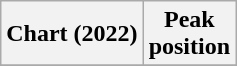<table class="wikitable plainrowheaders" style="text-align:center">
<tr>
<th scope="col">Chart (2022)</th>
<th scope="col">Peak<br>position</th>
</tr>
<tr>
</tr>
</table>
